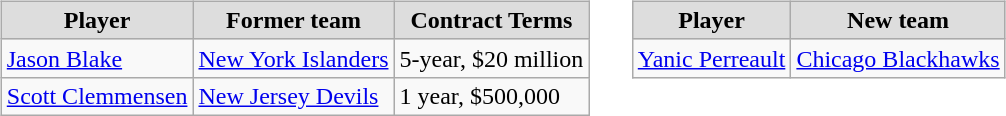<table cellspacing="10">
<tr>
<td valign="top"><br><table class="wikitable">
<tr style="text-align:center; background:#ddd;">
<td><strong>Player</strong></td>
<td><strong>Former team</strong></td>
<td><strong>Contract Terms</strong></td>
</tr>
<tr>
<td><a href='#'>Jason Blake</a></td>
<td><a href='#'>New York Islanders</a></td>
<td>5-year, $20 million</td>
</tr>
<tr>
<td><a href='#'>Scott Clemmensen</a></td>
<td><a href='#'>New Jersey Devils</a></td>
<td>1 year, $500,000</td>
</tr>
</table>
</td>
<td valign="top"><br><table class="wikitable">
<tr style="text-align:center; background:#ddd;">
<td><strong>Player</strong></td>
<td><strong>New team</strong></td>
</tr>
<tr>
<td><a href='#'>Yanic Perreault</a></td>
<td><a href='#'>Chicago Blackhawks</a></td>
</tr>
</table>
</td>
</tr>
</table>
